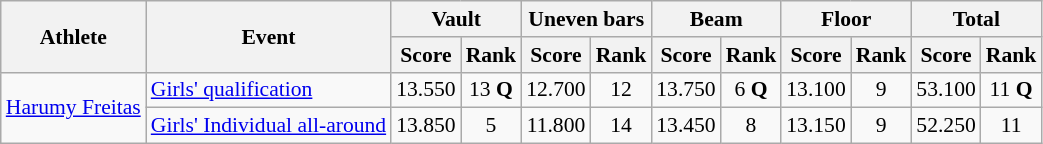<table class="wikitable" border="1" style="font-size:90%">
<tr>
<th rowspan=2>Athlete</th>
<th rowspan=2>Event</th>
<th colspan=2>Vault</th>
<th colspan=2>Uneven bars</th>
<th colspan=2>Beam</th>
<th colspan=2>Floor</th>
<th colspan=2>Total</th>
</tr>
<tr>
<th>Score</th>
<th>Rank</th>
<th>Score</th>
<th>Rank</th>
<th>Score</th>
<th>Rank</th>
<th>Score</th>
<th>Rank</th>
<th>Score</th>
<th>Rank</th>
</tr>
<tr>
<td rowspan=2><a href='#'>Harumy Freitas</a></td>
<td><a href='#'>Girls' qualification</a></td>
<td align=center>13.550</td>
<td align=center>13 <strong>Q</strong></td>
<td align=center>12.700</td>
<td align=center>12</td>
<td align=center>13.750</td>
<td align=center>6 <strong>Q</strong></td>
<td align=center>13.100</td>
<td align=center>9</td>
<td align=center>53.100</td>
<td align=center>11 <strong>Q</strong></td>
</tr>
<tr>
<td><a href='#'>Girls' Individual all-around</a></td>
<td align=center>13.850</td>
<td align=center>5</td>
<td align=center>11.800</td>
<td align=center>14</td>
<td align=center>13.450</td>
<td align=center>8</td>
<td align=center>13.150</td>
<td align=center>9</td>
<td align=center>52.250</td>
<td align=center>11</td>
</tr>
</table>
